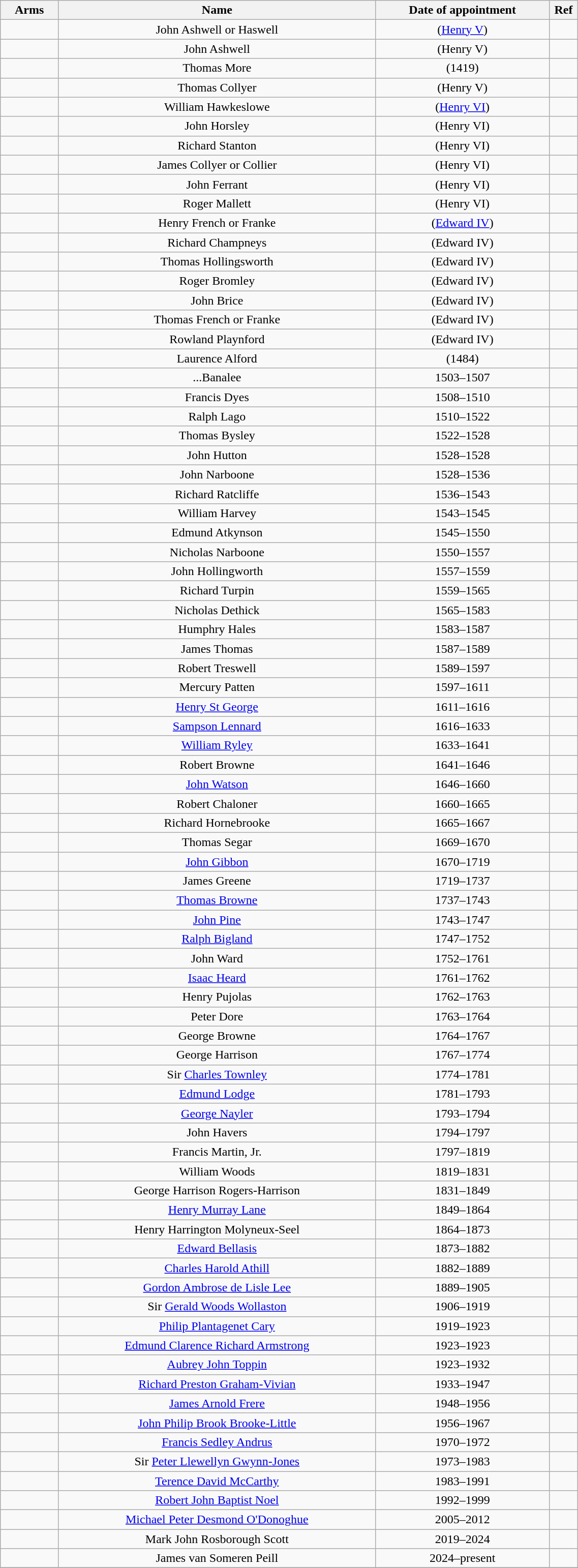<table class="wikitable" style="text-align:center; width:60%">
<tr>
<th>Arms</th>
<th style="width:55%">Name</th>
<th style="width:30%">Date of appointment</th>
<th style="width:5%">Ref</th>
</tr>
<tr>
<td></td>
<td>John Ashwell or Haswell</td>
<td>(<a href='#'>Henry V</a>)</td>
<td></td>
</tr>
<tr>
<td></td>
<td>John Ashwell</td>
<td>(Henry V)</td>
<td></td>
</tr>
<tr>
<td></td>
<td>Thomas More</td>
<td>(1419)</td>
<td></td>
</tr>
<tr>
<td></td>
<td>Thomas Collyer</td>
<td>(Henry V)</td>
<td></td>
</tr>
<tr>
<td></td>
<td>William Hawkeslowe</td>
<td>(<a href='#'>Henry VI</a>)</td>
<td></td>
</tr>
<tr>
<td></td>
<td>John Horsley</td>
<td>(Henry VI)</td>
<td></td>
</tr>
<tr>
<td></td>
<td>Richard Stanton</td>
<td>(Henry VI)</td>
<td></td>
</tr>
<tr>
<td></td>
<td>James Collyer or Collier</td>
<td>(Henry VI)</td>
<td></td>
</tr>
<tr>
<td></td>
<td>John Ferrant</td>
<td>(Henry VI)</td>
<td></td>
</tr>
<tr>
<td></td>
<td>Roger Mallett</td>
<td>(Henry VI)</td>
<td></td>
</tr>
<tr>
<td></td>
<td>Henry French or Franke</td>
<td>(<a href='#'>Edward IV</a>)</td>
<td></td>
</tr>
<tr>
<td></td>
<td>Richard Champneys</td>
<td>(Edward IV)</td>
<td></td>
</tr>
<tr>
<td></td>
<td>Thomas Hollingsworth</td>
<td>(Edward IV)</td>
<td></td>
</tr>
<tr>
<td></td>
<td>Roger Bromley</td>
<td>(Edward IV)</td>
<td></td>
</tr>
<tr>
<td></td>
<td>John Brice</td>
<td>(Edward IV)</td>
<td></td>
</tr>
<tr>
<td></td>
<td>Thomas French or Franke</td>
<td>(Edward IV)</td>
<td></td>
</tr>
<tr>
<td></td>
<td>Rowland Playnford</td>
<td>(Edward IV)</td>
<td></td>
</tr>
<tr>
<td></td>
<td>Laurence Alford</td>
<td>(1484)</td>
<td></td>
</tr>
<tr>
<td></td>
<td>...Banalee</td>
<td>1503–1507</td>
<td></td>
</tr>
<tr>
<td></td>
<td>Francis Dyes</td>
<td>1508–1510</td>
<td></td>
</tr>
<tr>
<td></td>
<td>Ralph Lago</td>
<td>1510–1522</td>
<td></td>
</tr>
<tr>
<td></td>
<td>Thomas Bysley</td>
<td>1522–1528</td>
<td></td>
</tr>
<tr>
<td></td>
<td>John Hutton</td>
<td>1528–1528</td>
<td></td>
</tr>
<tr>
<td></td>
<td>John Narboone</td>
<td>1528–1536</td>
<td></td>
</tr>
<tr>
<td></td>
<td>Richard Ratcliffe</td>
<td>1536–1543</td>
<td></td>
</tr>
<tr>
<td></td>
<td>William Harvey</td>
<td>1543–1545</td>
<td></td>
</tr>
<tr>
<td></td>
<td>Edmund Atkynson</td>
<td>1545–1550</td>
<td></td>
</tr>
<tr>
<td></td>
<td>Nicholas Narboone</td>
<td>1550–1557</td>
<td></td>
</tr>
<tr>
<td></td>
<td>John Hollingworth</td>
<td>1557–1559</td>
<td></td>
</tr>
<tr>
<td></td>
<td>Richard Turpin</td>
<td>1559–1565</td>
<td></td>
</tr>
<tr>
<td></td>
<td>Nicholas Dethick</td>
<td>1565–1583</td>
<td></td>
</tr>
<tr>
<td></td>
<td>Humphry Hales</td>
<td>1583–1587</td>
<td></td>
</tr>
<tr>
<td></td>
<td>James Thomas</td>
<td>1587–1589</td>
<td></td>
</tr>
<tr>
<td></td>
<td>Robert Treswell</td>
<td>1589–1597</td>
<td></td>
</tr>
<tr>
<td></td>
<td>Mercury Patten</td>
<td>1597–1611</td>
<td></td>
</tr>
<tr>
<td></td>
<td><a href='#'>Henry St George</a></td>
<td>1611–1616</td>
<td></td>
</tr>
<tr>
<td></td>
<td><a href='#'>Sampson Lennard</a></td>
<td>1616–1633</td>
<td></td>
</tr>
<tr>
<td></td>
<td><a href='#'>William Ryley</a></td>
<td>1633–1641</td>
<td></td>
</tr>
<tr>
<td></td>
<td>Robert Browne</td>
<td>1641–1646</td>
<td></td>
</tr>
<tr>
<td></td>
<td><a href='#'>John Watson</a></td>
<td>1646–1660</td>
<td></td>
</tr>
<tr>
<td></td>
<td>Robert Chaloner</td>
<td>1660–1665</td>
<td></td>
</tr>
<tr>
<td></td>
<td>Richard Hornebrooke</td>
<td>1665–1667</td>
<td></td>
</tr>
<tr>
<td></td>
<td>Thomas Segar</td>
<td>1669–1670</td>
<td></td>
</tr>
<tr>
<td></td>
<td><a href='#'>John Gibbon</a></td>
<td>1670–1719</td>
<td></td>
</tr>
<tr>
<td></td>
<td>James Greene</td>
<td>1719–1737</td>
<td></td>
</tr>
<tr>
<td></td>
<td><a href='#'>Thomas Browne</a></td>
<td>1737–1743</td>
<td></td>
</tr>
<tr>
<td></td>
<td><a href='#'>John Pine</a></td>
<td>1743–1747</td>
<td></td>
</tr>
<tr>
<td></td>
<td><a href='#'>Ralph Bigland</a></td>
<td>1747–1752</td>
<td></td>
</tr>
<tr>
<td></td>
<td>John Ward</td>
<td>1752–1761</td>
<td></td>
</tr>
<tr>
<td></td>
<td><a href='#'>Isaac Heard</a></td>
<td>1761–1762</td>
<td></td>
</tr>
<tr>
<td></td>
<td>Henry Pujolas</td>
<td>1762–1763</td>
<td></td>
</tr>
<tr>
<td></td>
<td>Peter Dore</td>
<td>1763–1764</td>
<td></td>
</tr>
<tr>
<td></td>
<td>George Browne</td>
<td>1764–1767</td>
<td></td>
</tr>
<tr>
<td></td>
<td>George Harrison</td>
<td>1767–1774</td>
<td></td>
</tr>
<tr>
<td></td>
<td>Sir <a href='#'>Charles Townley</a></td>
<td>1774–1781</td>
<td></td>
</tr>
<tr>
<td></td>
<td><a href='#'>Edmund Lodge</a></td>
<td>1781–1793</td>
<td></td>
</tr>
<tr>
<td></td>
<td><a href='#'>George Nayler</a></td>
<td>1793–1794</td>
<td></td>
</tr>
<tr>
<td></td>
<td>John Havers</td>
<td>1794–1797</td>
<td></td>
</tr>
<tr>
<td></td>
<td>Francis Martin, Jr.</td>
<td>1797–1819</td>
<td></td>
</tr>
<tr>
<td></td>
<td>William Woods</td>
<td>1819–1831</td>
<td></td>
</tr>
<tr>
<td></td>
<td>George Harrison Rogers-Harrison</td>
<td>1831–1849</td>
<td></td>
</tr>
<tr>
<td></td>
<td><a href='#'>Henry Murray Lane</a></td>
<td>1849–1864</td>
<td></td>
</tr>
<tr>
<td></td>
<td>Henry Harrington Molyneux-Seel</td>
<td>1864–1873</td>
<td></td>
</tr>
<tr>
<td></td>
<td><a href='#'>Edward Bellasis</a></td>
<td>1873–1882</td>
<td></td>
</tr>
<tr>
<td></td>
<td><a href='#'>Charles Harold Athill</a></td>
<td>1882–1889</td>
<td></td>
</tr>
<tr>
<td></td>
<td><a href='#'>Gordon Ambrose de Lisle Lee</a></td>
<td>1889–1905</td>
<td></td>
</tr>
<tr>
<td></td>
<td>Sir <a href='#'>Gerald Woods Wollaston</a></td>
<td>1906–1919</td>
<td></td>
</tr>
<tr>
<td></td>
<td><a href='#'>Philip Plantagenet Cary</a></td>
<td>1919–1923</td>
<td></td>
</tr>
<tr>
<td></td>
<td><a href='#'>Edmund Clarence Richard Armstrong</a></td>
<td>1923–1923</td>
<td></td>
</tr>
<tr>
<td></td>
<td><a href='#'>Aubrey John Toppin</a></td>
<td>1923–1932</td>
<td></td>
</tr>
<tr>
<td></td>
<td><a href='#'>Richard Preston Graham-Vivian</a></td>
<td>1933–1947</td>
<td></td>
</tr>
<tr>
<td></td>
<td><a href='#'>James Arnold Frere</a></td>
<td>1948–1956</td>
<td></td>
</tr>
<tr>
<td></td>
<td><a href='#'>John Philip Brook Brooke-Little</a></td>
<td>1956–1967</td>
<td></td>
</tr>
<tr>
<td></td>
<td><a href='#'>Francis Sedley Andrus</a></td>
<td>1970–1972</td>
<td></td>
</tr>
<tr>
<td></td>
<td>Sir <a href='#'>Peter Llewellyn Gwynn-Jones</a></td>
<td>1973–1983</td>
<td></td>
</tr>
<tr>
<td></td>
<td><a href='#'>Terence David McCarthy</a></td>
<td>1983–1991</td>
<td></td>
</tr>
<tr>
<td></td>
<td><a href='#'>Robert John Baptist Noel</a></td>
<td>1992–1999</td>
<td></td>
</tr>
<tr>
<td></td>
<td><a href='#'>Michael Peter Desmond O'Donoghue</a></td>
<td>2005–2012</td>
<td></td>
</tr>
<tr>
<td></td>
<td>Mark John Rosborough Scott</td>
<td>2019–2024</td>
<td></td>
</tr>
<tr>
<td></td>
<td>James van Someren Peill</td>
<td>2024–present</td>
<td></td>
</tr>
<tr>
</tr>
</table>
